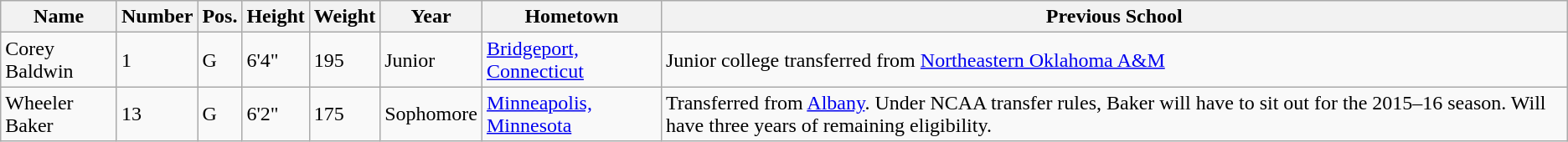<table class="wikitable sortable" border="1">
<tr>
<th>Name</th>
<th>Number</th>
<th>Pos.</th>
<th>Height</th>
<th>Weight</th>
<th>Year</th>
<th>Hometown</th>
<th class="unsortable">Previous School</th>
</tr>
<tr>
<td>Corey Baldwin</td>
<td>1</td>
<td>G</td>
<td>6'4"</td>
<td>195</td>
<td>Junior</td>
<td><a href='#'>Bridgeport, Connecticut</a></td>
<td>Junior college transferred from <a href='#'>Northeastern Oklahoma A&M</a></td>
</tr>
<tr>
<td>Wheeler Baker</td>
<td>13</td>
<td>G</td>
<td>6'2"</td>
<td>175</td>
<td>Sophomore</td>
<td><a href='#'>Minneapolis, Minnesota</a></td>
<td>Transferred from <a href='#'>Albany</a>. Under NCAA transfer rules, Baker will have to sit out for the 2015–16 season. Will have three years of remaining eligibility.</td>
</tr>
</table>
